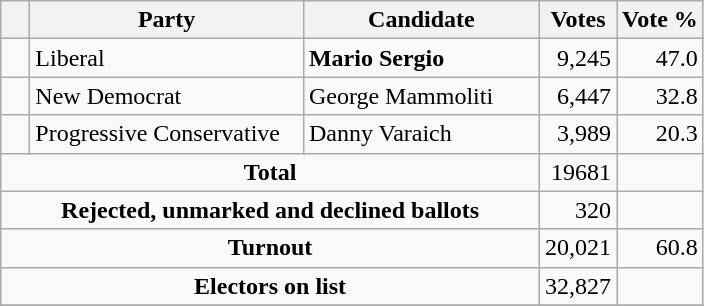<table class="wikitable">
<tr>
<th></th>
<th scope="col" width="175">Party</th>
<th scope="col" width="150">Candidate</th>
<th>Votes</th>
<th>Vote %</th>
</tr>
<tr>
<td>   </td>
<td>Liberal</td>
<td><strong>Mario Sergio</strong></td>
<td align=right>9,245</td>
<td align=right>47.0</td>
</tr>
<tr |>
<td>   </td>
<td>New Democrat</td>
<td>George Mammoliti</td>
<td align=right>6,447</td>
<td align=right>32.8</td>
</tr>
<tr |>
<td>   </td>
<td>Progressive Conservative</td>
<td>Danny Varaich</td>
<td align=right>3,989</td>
<td align=right>20.3</td>
</tr>
<tr |>
<td colspan="3" align="center"><strong>Total</strong></td>
<td colspan="1" align=right>19681</td>
<td></td>
</tr>
<tr>
<td colspan="3" align="center"><strong>Rejected, unmarked and declined ballots</strong></td>
<td colspan="1" align=right>320</td>
<td></td>
</tr>
<tr>
<td colspan="3" align="center"><strong>Turnout</strong></td>
<td colspan="1" align=right>20,021</td>
<td colspan="1" align=right>60.8</td>
</tr>
<tr>
<td colspan="3" align="center"><strong>Electors on list</strong></td>
<td colspan="1" align=right>32,827</td>
<td></td>
</tr>
<tr>
</tr>
</table>
